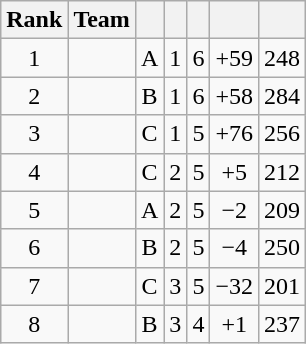<table class="wikitable" style="text-align:center;">
<tr>
<th>Rank</th>
<th>Team</th>
<th></th>
<th></th>
<th></th>
<th></th>
<th></th>
</tr>
<tr>
<td>1</td>
<td align=left></td>
<td>A</td>
<td>1</td>
<td>6</td>
<td>+59</td>
<td>248</td>
</tr>
<tr>
<td>2</td>
<td align=left></td>
<td>B</td>
<td>1</td>
<td>6</td>
<td>+58</td>
<td>284</td>
</tr>
<tr>
<td>3</td>
<td align=left></td>
<td>C</td>
<td>1</td>
<td>5</td>
<td>+76</td>
<td>256</td>
</tr>
<tr>
<td>4</td>
<td align=left></td>
<td>C</td>
<td>2</td>
<td>5</td>
<td>+5</td>
<td>212</td>
</tr>
<tr>
<td>5</td>
<td align=left></td>
<td>A</td>
<td>2</td>
<td>5</td>
<td>−2</td>
<td>209</td>
</tr>
<tr>
<td>6</td>
<td align=left></td>
<td>B</td>
<td>2</td>
<td>5</td>
<td>−4</td>
<td>250</td>
</tr>
<tr>
<td>7</td>
<td align=left></td>
<td>C</td>
<td>3</td>
<td>5</td>
<td>−32</td>
<td>201</td>
</tr>
<tr>
<td>8</td>
<td align=left></td>
<td>B</td>
<td>3</td>
<td>4</td>
<td>+1</td>
<td>237</td>
</tr>
</table>
